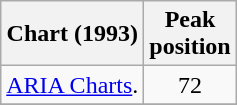<table class="wikitable sortable">
<tr>
<th align="center">Chart (1993)</th>
<th align="center">Peak<br>position</th>
</tr>
<tr>
<td><a href='#'>ARIA Charts</a>.</td>
<td align="center">72</td>
</tr>
<tr>
</tr>
</table>
